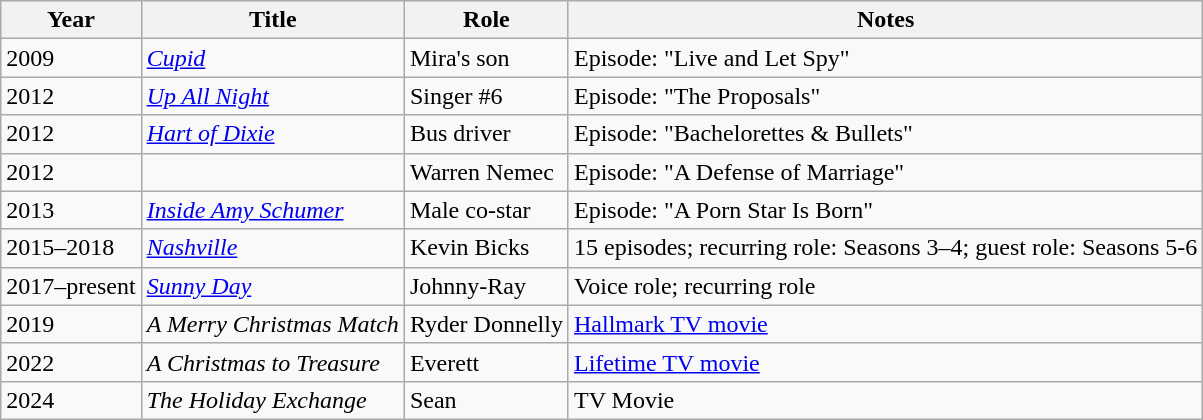<table class="wikitable sortable">
<tr>
<th>Year</th>
<th>Title</th>
<th>Role</th>
<th class="unsortable">Notes</th>
</tr>
<tr>
<td>2009</td>
<td><em><a href='#'>Cupid</a></em></td>
<td>Mira's son</td>
<td>Episode: "Live and Let Spy"</td>
</tr>
<tr>
<td>2012</td>
<td><em><a href='#'>Up All Night</a></em></td>
<td>Singer #6</td>
<td>Episode: "The Proposals"</td>
</tr>
<tr>
<td>2012</td>
<td><em><a href='#'>Hart of Dixie</a></em></td>
<td>Bus driver</td>
<td>Episode: "Bachelorettes & Bullets"</td>
</tr>
<tr>
<td>2012</td>
<td><em></em></td>
<td>Warren Nemec</td>
<td>Episode: "A Defense of Marriage"</td>
</tr>
<tr>
<td>2013</td>
<td><em><a href='#'>Inside Amy Schumer</a></em></td>
<td>Male co-star</td>
<td>Episode: "A Porn Star Is Born"</td>
</tr>
<tr>
<td>2015–2018</td>
<td><em><a href='#'>Nashville</a></em></td>
<td>Kevin Bicks</td>
<td>15 episodes; recurring role: Seasons 3–4; guest role: Seasons 5-6</td>
</tr>
<tr>
<td>2017–present</td>
<td><em><a href='#'>Sunny Day</a></em></td>
<td>Johnny-Ray</td>
<td>Voice role; recurring role</td>
</tr>
<tr>
<td>2019</td>
<td><em>A Merry Christmas Match</em></td>
<td>Ryder Donnelly</td>
<td><a href='#'>Hallmark TV movie</a></td>
</tr>
<tr>
<td>2022</td>
<td><em>A Christmas to Treasure</em></td>
<td>Everett</td>
<td><a href='#'>Lifetime TV movie</a></td>
</tr>
<tr>
<td>2024</td>
<td><em>The Holiday Exchange</em></td>
<td>Sean</td>
<td>TV Movie</td>
</tr>
</table>
